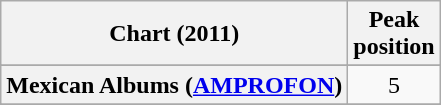<table class="wikitable sortable plainrowheaders">
<tr>
<th scope="col">Chart (2011)</th>
<th scope="col">Peak<br>position</th>
</tr>
<tr>
</tr>
<tr>
</tr>
<tr>
</tr>
<tr>
</tr>
<tr>
</tr>
<tr>
</tr>
<tr>
</tr>
<tr>
</tr>
<tr>
</tr>
<tr>
</tr>
<tr>
</tr>
<tr>
</tr>
<tr>
<th scope="row">Mexican Albums (<a href='#'>AMPROFON</a>)</th>
<td style="text-align:center;">5</td>
</tr>
<tr>
</tr>
<tr>
</tr>
<tr>
</tr>
<tr>
</tr>
<tr>
</tr>
<tr>
</tr>
<tr>
</tr>
<tr>
</tr>
<tr>
</tr>
<tr>
</tr>
<tr>
</tr>
<tr>
</tr>
</table>
